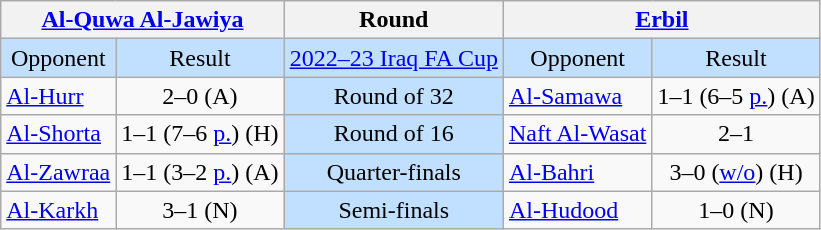<table class="wikitable" style="text-align:center">
<tr>
<th colspan=4><a href='#'>Al-Quwa Al-Jawiya</a></th>
<th>Round</th>
<th colspan=4><a href='#'>Erbil</a></th>
</tr>
<tr style="background:#c1e0ff">
<td>Opponent</td>
<td colspan=3>Result</td>
<td><a href='#'>2022–23 Iraq FA Cup</a></td>
<td>Opponent</td>
<td colspan=3>Result</td>
</tr>
<tr>
<td align=left><a href='#'>Al-Hurr</a></td>
<td colspan=3>2–0 (A)</td>
<td style="background:#c1e0ff">Round of 32</td>
<td align=left><a href='#'>Al-Samawa</a></td>
<td colspan=3>1–1 (6–5 <a href='#'>p.</a>) (A)</td>
</tr>
<tr>
<td align=left><a href='#'>Al-Shorta</a></td>
<td colspan=3>1–1 (7–6 <a href='#'>p.</a>) (H)</td>
<td style="background:#c1e0ff">Round of 16</td>
<td align=left><a href='#'>Naft Al-Wasat</a></td>
<td colspan=3>2–1</td>
</tr>
<tr>
<td align=left><a href='#'>Al-Zawraa</a></td>
<td colspan=3>1–1 (3–2 <a href='#'>p.</a>) (A)</td>
<td style="background:#c1e0ff">Quarter-finals</td>
<td align=left><a href='#'>Al-Bahri</a></td>
<td colspan=3>3–0 (<a href='#'>w/o</a>) (H)</td>
</tr>
<tr>
<td align=left><a href='#'>Al-Karkh</a></td>
<td colspan=3>3–1 (N)</td>
<td style="background:#c1e0ff">Semi-finals</td>
<td align=left><a href='#'>Al-Hudood</a></td>
<td colspan=3>1–0 (N)</td>
</tr>
</table>
